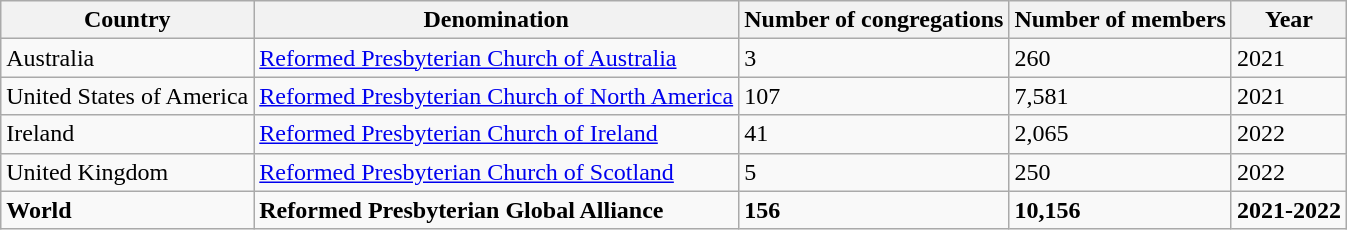<table class="wikitable">
<tr>
<th><strong>Country</strong></th>
<th><strong>Denomination</strong></th>
<th><strong>Number of congregations</strong></th>
<th><strong>Number of members</strong></th>
<th><strong>Year</strong></th>
</tr>
<tr>
<td>Australia</td>
<td><a href='#'>Reformed Presbyterian Church of Australia</a></td>
<td>3</td>
<td>260</td>
<td>2021</td>
</tr>
<tr>
<td>United States of America</td>
<td><a href='#'>Reformed Presbyterian Church of North America</a></td>
<td>107</td>
<td>7,581</td>
<td>2021</td>
</tr>
<tr>
<td>Ireland</td>
<td><a href='#'>Reformed Presbyterian Church of Ireland</a></td>
<td>41</td>
<td>2,065</td>
<td>2022</td>
</tr>
<tr>
<td>United Kingdom</td>
<td><a href='#'>Reformed Presbyterian Church of Scotland</a></td>
<td>5</td>
<td>250</td>
<td>2022</td>
</tr>
<tr>
<td><strong>World</strong></td>
<td><strong>Reformed Presbyterian Global Alliance</strong></td>
<td><strong>156</strong></td>
<td><strong>10,156</strong></td>
<td><strong>2021-2022</strong></td>
</tr>
</table>
